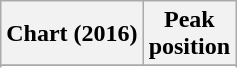<table class="wikitable sortable">
<tr>
<th>Chart (2016)</th>
<th>Peak<br>position</th>
</tr>
<tr>
</tr>
<tr>
</tr>
</table>
